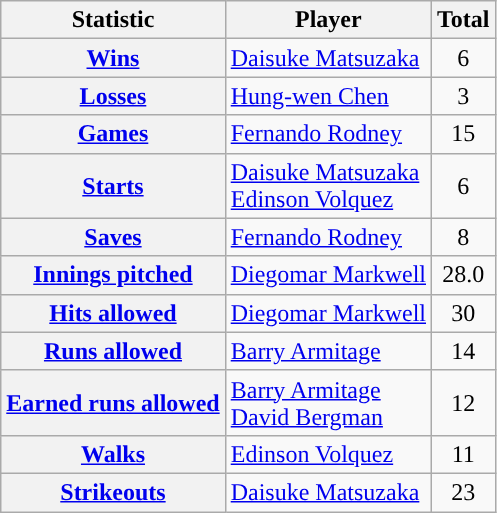<table class="wikitable plainrowheaders">
<tr>
<th scope="col">Statistic</th>
<th scope="col">Player</th>
<th scope="col">Total</th>
</tr>
<tr>
<th scope="row"><a href='#'>Wins</a></th>
<td> <a href='#'>Daisuke Matsuzaka</a></td>
<td align=center>6</td>
</tr>
<tr>
<th scope="row"><a href='#'>Losses</a></th>
<td> <a href='#'>Hung-wen Chen</a></td>
<td align=center>3</td>
</tr>
<tr>
<th scope="row"><a href='#'>Games</a></th>
<td> <a href='#'>Fernando Rodney</a></td>
<td align=center>15</td>
</tr>
<tr>
<th scope="row"><a href='#'>Starts</a></th>
<td> <a href='#'>Daisuke Matsuzaka</a><br> <a href='#'>Edinson Volquez</a></td>
<td align=center>6</td>
</tr>
<tr>
<th scope="row"><a href='#'>Saves</a></th>
<td> <a href='#'>Fernando Rodney</a></td>
<td align=center>8</td>
</tr>
<tr>
<th scope="row"><a href='#'>Innings pitched</a></th>
<td> <a href='#'>Diegomar Markwell</a></td>
<td align=center>28.0</td>
</tr>
<tr>
<th scope="row"><a href='#'>Hits allowed</a></th>
<td> <a href='#'>Diegomar Markwell</a></td>
<td align=center>30</td>
</tr>
<tr>
<th scope="row"><a href='#'>Runs allowed</a></th>
<td> <a href='#'>Barry Armitage</a></td>
<td align=center>14</td>
</tr>
<tr>
<th scope="row"><a href='#'>Earned runs allowed</a></th>
<td> <a href='#'>Barry Armitage</a><br> <a href='#'>David Bergman</a></td>
<td align=center>12</td>
</tr>
<tr>
<th scope="row"><a href='#'>Walks</a></th>
<td> <a href='#'>Edinson Volquez</a></td>
<td align=center>11</td>
</tr>
<tr>
<th scope="row"><a href='#'>Strikeouts</a></th>
<td> <a href='#'>Daisuke Matsuzaka</a></td>
<td align=center>23</td>
</tr>
</table>
